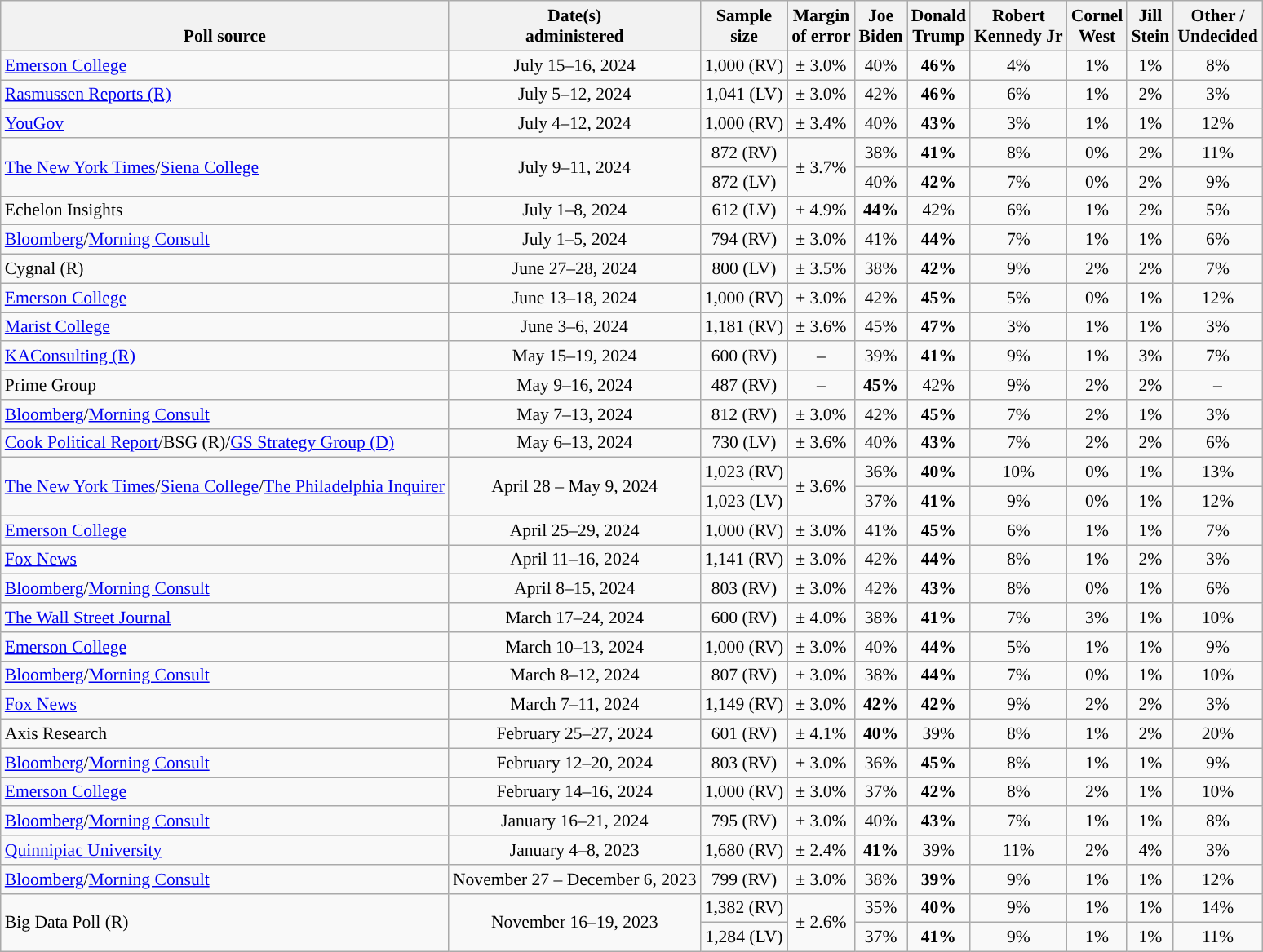<table class="wikitable sortable mw-datatable" style="font-size:90%;text-align:center;line-height:17px">
<tr valign=bottom>
<th>Poll source</th>
<th>Date(s)<br>administered</th>
<th>Sample<br>size</th>
<th>Margin<br>of error</th>
<th class="unsortable">Joe<br>Biden<br></th>
<th class="unsortable">Donald<br>Trump<br></th>
<th class="unsortable">Robert<br>Kennedy Jr<br></th>
<th class="unsortable">Cornel<br>West<br></th>
<th class="unsortable">Jill<br>Stein<br></th>
<th class="unsortable">Other /<br>Undecided</th>
</tr>
<tr>
<td style="text-align:left;"><a href='#'>Emerson College</a></td>
<td data-sort-value="2024-07-18">July 15–16, 2024</td>
<td>1,000 (RV)</td>
<td>± 3.0%</td>
<td>40%</td>
<td style="background-color:"><strong>46%</strong></td>
<td>4%</td>
<td>1%</td>
<td>1%</td>
<td>8%</td>
</tr>
<tr>
<td style="text-align:left;"><a href='#'>Rasmussen Reports (R)</a></td>
<td data-sort-value="2024-07-19">July 5–12, 2024</td>
<td>1,041 (LV)</td>
<td>± 3.0%</td>
<td>42%</td>
<td style="background-color:"><strong>46%</strong></td>
<td>6%</td>
<td>1%</td>
<td>2%</td>
<td>3%</td>
</tr>
<tr>
<td style="text-align:left;"><a href='#'>YouGov</a></td>
<td data-sort-value="2024-07-15">July 4–12, 2024</td>
<td>1,000 (RV)</td>
<td>± 3.4%</td>
<td>40%</td>
<td style="background-color:"><strong>43%</strong></td>
<td>3%</td>
<td>1%</td>
<td>1%</td>
<td>12%</td>
</tr>
<tr>
<td style="text-align:left;" rowspan="2"><a href='#'>The New York Times</a>/<a href='#'>Siena College</a></td>
<td rowspan="2">July 9–11, 2024</td>
<td>872 (RV)</td>
<td rowspan="2">± 3.7%</td>
<td>38%</td>
<td style="background-color:"><strong>41%</strong></td>
<td>8%</td>
<td>0%</td>
<td>2%</td>
<td>11%</td>
</tr>
<tr>
<td>872 (LV)</td>
<td>40%</td>
<td style="background-color:"><strong>42%</strong></td>
<td>7%</td>
<td>0%</td>
<td>2%</td>
<td>9%</td>
</tr>
<tr>
<td style="text-align:left;">Echelon Insights</td>
<td data-sort-value="2024-07-08">July 1–8, 2024</td>
<td>612 (LV)</td>
<td>± 4.9%</td>
<td style="color:black;background-color:"><strong>44%</strong></td>
<td>42%</td>
<td>6%</td>
<td>1%</td>
<td>2%</td>
<td>5%</td>
</tr>
<tr>
<td style="text-align:left;"><a href='#'>Bloomberg</a>/<a href='#'>Morning Consult</a></td>
<td data-sort-value="2024-07-06">July 1–5, 2024</td>
<td>794 (RV)</td>
<td>± 3.0%</td>
<td>41%</td>
<td style="background-color:"><strong>44%</strong></td>
<td>7%</td>
<td>1%</td>
<td>1%</td>
<td>6%</td>
</tr>
<tr>
<td style="text-align:left;">Cygnal (R)</td>
<td data-sort-value="2024-07-01">June 27–28, 2024</td>
<td>800 (LV)</td>
<td>± 3.5%</td>
<td>38%</td>
<td style="background-color:"><strong>42%</strong></td>
<td>9%</td>
<td>2%</td>
<td>2%</td>
<td>7%</td>
</tr>
<tr>
<td style="text-align:left;"><a href='#'>Emerson College</a></td>
<td data-sort-value="2024-06-20">June 13–18, 2024</td>
<td>1,000 (RV)</td>
<td>± 3.0%</td>
<td>42%</td>
<td style="background-color:"><strong>45%</strong></td>
<td>5%</td>
<td>0%</td>
<td>1%</td>
<td>12%</td>
</tr>
<tr>
<td style="text-align:left;"><a href='#'>Marist College</a></td>
<td data-sort-value="2024-06-12">June 3–6, 2024</td>
<td>1,181 (RV)</td>
<td>± 3.6%</td>
<td>45%</td>
<td style="background-color:"><strong>47%</strong></td>
<td>3%</td>
<td>1%</td>
<td>1%</td>
<td>3%</td>
</tr>
<tr>
<td style="text-align:left;"><a href='#'>KAConsulting (R)</a></td>
<td data-sort-value="2024-07-08">May 15–19, 2024</td>
<td>600 (RV)</td>
<td>–</td>
<td>39%</td>
<td style="background-color:"><strong>41%</strong></td>
<td>9%</td>
<td>1%</td>
<td>3%</td>
<td>7%</td>
</tr>
<tr>
<td style="text-align:left;">Prime Group</td>
<td data-sort-value="2024-05-22">May 9–16, 2024</td>
<td>487 (RV)</td>
<td>–</td>
<td style="color:black;background-color:"><strong>45%</strong></td>
<td>42%</td>
<td>9%</td>
<td>2%</td>
<td>2%</td>
<td>–</td>
</tr>
<tr>
<td style="text-align:left;"><a href='#'>Bloomberg</a>/<a href='#'>Morning Consult</a></td>
<td data-sort-value="2024-05-22">May 7–13, 2024</td>
<td>812 (RV)</td>
<td>± 3.0%</td>
<td>42%</td>
<td style="background-color:"><strong>45%</strong></td>
<td>7%</td>
<td>2%</td>
<td>1%</td>
<td>3%</td>
</tr>
<tr>
<td style="text-align:left;"><a href='#'>Cook Political Report</a>/BSG (R)/<a href='#'>GS Strategy Group (D)</a></td>
<td data-sort-value="2024-05-23">May 6–13, 2024</td>
<td>730 (LV)</td>
<td>± 3.6%</td>
<td>40%</td>
<td style="background-color:"><strong>43%</strong></td>
<td>7%</td>
<td>2%</td>
<td>2%</td>
<td>6%</td>
</tr>
<tr>
<td style="text-align:left;" rowspan="2"><a href='#'>The New York Times</a>/<a href='#'>Siena College</a>/<a href='#'>The Philadelphia Inquirer</a></td>
<td rowspan="2">April 28 – May 9, 2024</td>
<td>1,023 (RV)</td>
<td rowspan="2">± 3.6%</td>
<td>36%</td>
<td style="background-color:"><strong>40%</strong></td>
<td>10%</td>
<td>0%</td>
<td>1%</td>
<td>13%</td>
</tr>
<tr>
<td>1,023 (LV)</td>
<td>37%</td>
<td style="background-color:"><strong>41%</strong></td>
<td>9%</td>
<td>0%</td>
<td>1%</td>
<td>12%</td>
</tr>
<tr>
<td style="text-align:left;"><a href='#'>Emerson College</a></td>
<td data-sort-value="2024-04-30">April 25–29, 2024</td>
<td>1,000 (RV)</td>
<td>± 3.0%</td>
<td>41%</td>
<td style="background-color:"><strong>45%</strong></td>
<td>6%</td>
<td>1%</td>
<td>1%</td>
<td>7%</td>
</tr>
<tr>
<td style="text-align:left;"><a href='#'>Fox News</a></td>
<td data-sort-value="2024-04-18">April 11–16, 2024</td>
<td>1,141 (RV)</td>
<td>± 3.0%</td>
<td>42%</td>
<td style="background-color:"><strong>44%</strong></td>
<td>8%</td>
<td>1%</td>
<td>2%</td>
<td>3%</td>
</tr>
<tr>
<td style="text-align:left;"><a href='#'>Bloomberg</a>/<a href='#'>Morning Consult</a></td>
<td data-sort-value="2024-04-24">April 8–15, 2024</td>
<td>803 (RV)</td>
<td>± 3.0%</td>
<td>42%</td>
<td style="background-color:"><strong>43%</strong></td>
<td>8%</td>
<td>0%</td>
<td>1%</td>
<td>6%</td>
</tr>
<tr>
<td style="text-align:left;"><a href='#'>The Wall Street Journal</a></td>
<td data-sort-value="2024-04-02">March 17–24, 2024</td>
<td>600 (RV)</td>
<td>± 4.0%</td>
<td>38%</td>
<td style="background-color:"><strong>41%</strong></td>
<td>7%</td>
<td>3%</td>
<td>1%</td>
<td>10%</td>
</tr>
<tr>
<td style="text-align:left;"><a href='#'>Emerson College</a></td>
<td data-sort-value="2024-03-14">March 10–13, 2024</td>
<td>1,000 (RV)</td>
<td>± 3.0%</td>
<td>40%</td>
<td style="background-color:"><strong>44%</strong></td>
<td>5%</td>
<td>1%</td>
<td>1%</td>
<td>9%</td>
</tr>
<tr>
<td style="text-align:left;"><a href='#'>Bloomberg</a>/<a href='#'>Morning Consult</a></td>
<td data-sort-value="2024-03-26">March 8–12, 2024</td>
<td>807 (RV)</td>
<td>± 3.0%</td>
<td>38%</td>
<td style="background-color:"><strong>44%</strong></td>
<td>7%</td>
<td>0%</td>
<td>1%</td>
<td>10%</td>
</tr>
<tr>
<td style="text-align:left;"><a href='#'>Fox News</a></td>
<td data-sort-value="2024-03-13">March 7–11, 2024</td>
<td>1,149 (RV)</td>
<td>± 3.0%</td>
<td><strong>42%</strong></td>
<td><strong>42%</strong></td>
<td>9%</td>
<td>2%</td>
<td>2%</td>
<td>3%</td>
</tr>
<tr>
<td style="text-align:left;">Axis Research</td>
<td data-sort-value="2024-02-27">February 25–27, 2024</td>
<td>601 (RV)</td>
<td>± 4.1%</td>
<td style="color:black;background-color:"><strong>40%</strong></td>
<td>39%</td>
<td>8%</td>
<td>1%</td>
<td>2%</td>
<td>20%</td>
</tr>
<tr>
<td style="text-align:left;"><a href='#'>Bloomberg</a>/<a href='#'>Morning Consult</a></td>
<td data-sort-value="2024-02-29">February 12–20, 2024</td>
<td>803 (RV)</td>
<td>± 3.0%</td>
<td>36%</td>
<td style="background-color:"><strong>45%</strong></td>
<td>8%</td>
<td>1%</td>
<td>1%</td>
<td>9%</td>
</tr>
<tr>
<td style="text-align:left;"><a href='#'>Emerson College</a></td>
<td data-sort-value="2024-02-20">February 14–16, 2024</td>
<td>1,000 (RV)</td>
<td>± 3.0%</td>
<td>37%</td>
<td style="background-color:"><strong>42%</strong></td>
<td>8%</td>
<td>2%</td>
<td>1%</td>
<td>10%</td>
</tr>
<tr>
<td style="text-align:left;"><a href='#'>Bloomberg</a>/<a href='#'>Morning Consult</a></td>
<td data-sort-value="2024-01-31">January 16–21, 2024</td>
<td>795 (RV)</td>
<td>± 3.0%</td>
<td>40%</td>
<td style="background-color:"><strong>43%</strong></td>
<td>7%</td>
<td>1%</td>
<td>1%</td>
<td>8%</td>
</tr>
<tr>
<td style="text-align:left;"><a href='#'>Quinnipiac University</a></td>
<td data-sort-value="2023-12-14">January 4–8, 2023</td>
<td>1,680 (RV)</td>
<td>± 2.4%</td>
<td style="color:black;background-color:"><strong>41%</strong></td>
<td>39%</td>
<td>11%</td>
<td>2%</td>
<td>4%</td>
<td>3%</td>
</tr>
<tr>
<td style="text-align:left;"><a href='#'>Bloomberg</a>/<a href='#'>Morning Consult</a></td>
<td data-sort-value="2023-12-14">November 27 – December 6, 2023</td>
<td>799 (RV)</td>
<td>± 3.0%</td>
<td>38%</td>
<td style="background-color:"><strong>39%</strong></td>
<td>9%</td>
<td>1%</td>
<td>1%</td>
<td>12%</td>
</tr>
<tr>
<td style="text-align:left;" rowspan="2">Big Data Poll (R)</td>
<td rowspan="2">November 16–19, 2023</td>
<td>1,382 (RV)</td>
<td rowspan="2">± 2.6%</td>
<td>35%</td>
<td style="background-color:"><strong>40%</strong></td>
<td>9%</td>
<td>1%</td>
<td>1%</td>
<td>14%</td>
</tr>
<tr>
<td>1,284 (LV)</td>
<td>37%</td>
<td style="background-color:"><strong>41%</strong></td>
<td>9%</td>
<td>1%</td>
<td>1%</td>
<td>11%</td>
</tr>
</table>
